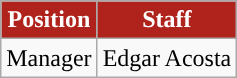<table class="wikitable">
<tr>
<th style=background-color:#AF231C;color:#FFFFFF>Position</th>
<th style=background-color:#AF231C;color:#FFFFFF>Staff</th>
</tr>
<tr>
<td>Manager</td>
<td> Edgar Acosta</td>
</tr>
</table>
